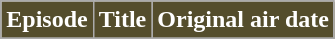<table class="wikitable plainrowheaders">
<tr>
<th style="background: #544d2c; color: #ffffff;">Episode</th>
<th style="background: #544d2c; color: #ffffff;">Title</th>
<th style="background: #544d2c; color: #ffffff;">Original air date</th>
</tr>
<tr>
</tr>
</table>
